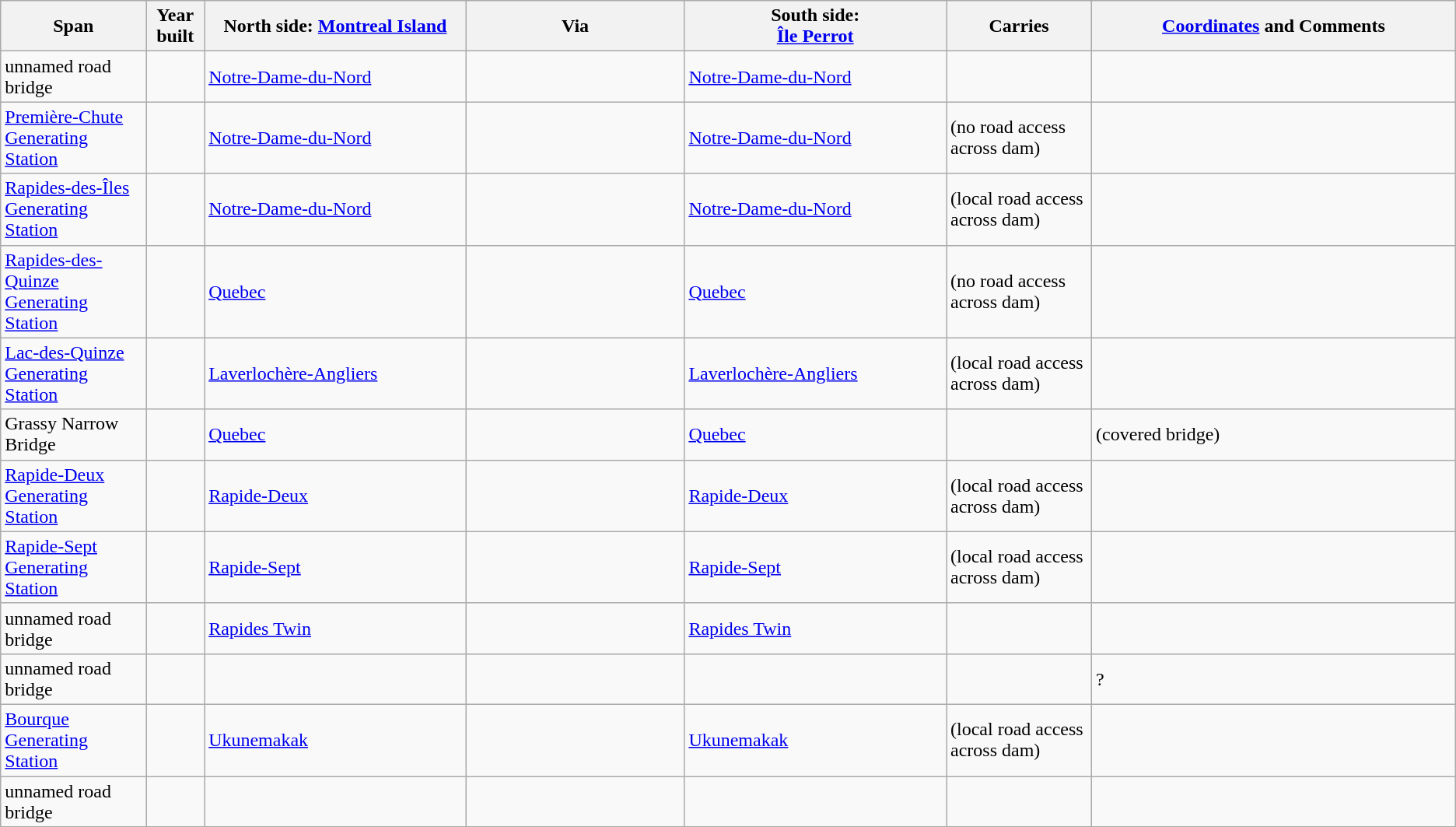<table class=wikitable>
<tr>
<th width="10%">Span</th>
<th width="4%">Year built</th>
<th width="18%">North side: <a href='#'>Montreal Island</a></th>
<th width="15%">Via</th>
<th width="18%">South side:<br><a href='#'>Île Perrot</a></th>
<th width="10%">Carries</th>
<th width="25%"><a href='#'>Coordinates</a> and Comments</th>
</tr>
<tr>
<td>unnamed road bridge</td>
<td></td>
<td><a href='#'>Notre-Dame-du-Nord</a></td>
<td></td>
<td><a href='#'>Notre-Dame-du-Nord</a></td>
<td></td>
<td></td>
</tr>
<tr>
<td><a href='#'>Première-Chute Generating Station</a></td>
<td></td>
<td><a href='#'>Notre-Dame-du-Nord</a></td>
<td></td>
<td><a href='#'>Notre-Dame-du-Nord</a></td>
<td>(no road access across dam)</td>
<td></td>
</tr>
<tr>
<td><a href='#'>Rapides-des-Îles Generating Station</a></td>
<td></td>
<td><a href='#'>Notre-Dame-du-Nord</a></td>
<td></td>
<td><a href='#'>Notre-Dame-du-Nord</a></td>
<td>(local road access across dam)</td>
<td></td>
</tr>
<tr>
<td><a href='#'>Rapides-des-Quinze Generating Station</a></td>
<td></td>
<td><a href='#'>Quebec</a></td>
<td></td>
<td><a href='#'>Quebec</a></td>
<td>(no road access across dam)</td>
<td></td>
</tr>
<tr>
<td><a href='#'>Lac-des-Quinze Generating Station</a></td>
<td></td>
<td><a href='#'>Laverlochère-Angliers</a></td>
<td></td>
<td><a href='#'>Laverlochère-Angliers</a></td>
<td>(local road access across dam)</td>
<td></td>
</tr>
<tr>
<td>Grassy Narrow Bridge</td>
<td></td>
<td><a href='#'>Quebec</a></td>
<td></td>
<td><a href='#'>Quebec</a></td>
<td></td>
<td>(covered bridge)</td>
</tr>
<tr>
<td><a href='#'>Rapide-Deux Generating Station</a></td>
<td></td>
<td><a href='#'>Rapide-Deux</a></td>
<td></td>
<td><a href='#'>Rapide-Deux</a></td>
<td>(local road access across dam)</td>
<td></td>
</tr>
<tr>
<td><a href='#'>Rapide-Sept Generating Station</a></td>
<td></td>
<td><a href='#'>Rapide-Sept</a></td>
<td></td>
<td><a href='#'>Rapide-Sept</a></td>
<td>(local road access across dam)</td>
<td></td>
</tr>
<tr>
<td>unnamed road bridge</td>
<td></td>
<td><a href='#'>Rapides Twin</a></td>
<td></td>
<td><a href='#'>Rapides Twin</a></td>
<td></td>
<td></td>
</tr>
<tr>
<td>unnamed road bridge</td>
<td></td>
<td></td>
<td></td>
<td></td>
<td></td>
<td> ?</td>
</tr>
<tr>
<td><a href='#'>Bourque Generating Station</a></td>
<td></td>
<td><a href='#'>Ukunemakak</a></td>
<td></td>
<td><a href='#'>Ukunemakak</a></td>
<td>(local road access across dam)</td>
<td></td>
</tr>
<tr>
<td>unnamed road bridge</td>
<td></td>
<td></td>
<td></td>
<td></td>
<td></td>
<td></td>
</tr>
</table>
